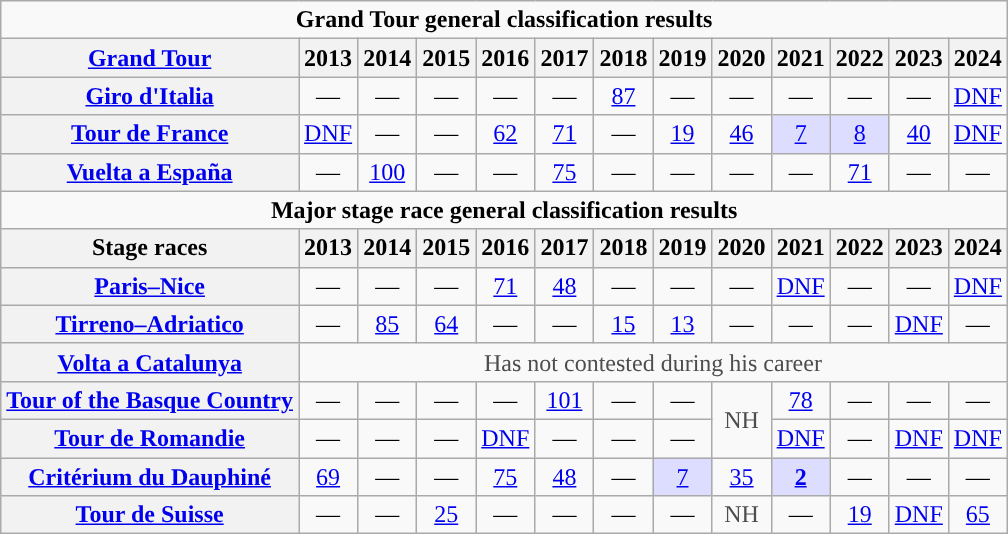<table class="wikitable plainrowheaders">
<tr>
<td colspan=16 align="center"><strong>Grand Tour general classification results</strong></td>
</tr>
<tr>
<th scope="col"><a href='#'>Grand Tour</a></th>
<th scope="col">2013</th>
<th scope="col">2014</th>
<th scope="col">2015</th>
<th scope="col">2016</th>
<th scope="col">2017</th>
<th scope="col">2018</th>
<th scope="col">2019</th>
<th scope="col">2020</th>
<th scope="col">2021</th>
<th scope="col">2022</th>
<th scope="col">2023</th>
<th scope="col">2024</th>
</tr>
<tr style="text-align:center;">
<th scope="row"> <a href='#'>Giro d'Italia</a></th>
<td>—</td>
<td>—</td>
<td>—</td>
<td>—</td>
<td>—</td>
<td><a href='#'>87</a></td>
<td>—</td>
<td>—</td>
<td>—</td>
<td>—</td>
<td>—</td>
<td><a href='#'>DNF</a></td>
</tr>
<tr style="text-align:center;">
<th scope="row"> <a href='#'>Tour de France</a></th>
<td><a href='#'>DNF</a></td>
<td>—</td>
<td>—</td>
<td><a href='#'>62</a></td>
<td><a href='#'>71</a></td>
<td>—</td>
<td><a href='#'>19</a></td>
<td><a href='#'>46</a></td>
<td style="background:#ddf;"><a href='#'>7</a></td>
<td style="background:#ddf;"><a href='#'>8</a></td>
<td><a href='#'>40</a></td>
<td><a href='#'>DNF</a></td>
</tr>
<tr style="text-align:center;">
<th scope="row"> <a href='#'>Vuelta a España</a></th>
<td>—</td>
<td><a href='#'>100</a></td>
<td>—</td>
<td>—</td>
<td><a href='#'>75</a></td>
<td>—</td>
<td>—</td>
<td>—</td>
<td>—</td>
<td><a href='#'>71</a></td>
<td>—</td>
<td>—</td>
</tr>
<tr>
<td colspan=16 align="center"><strong>Major stage race general classification results</strong></td>
</tr>
<tr>
<th scope="col">Stage races</th>
<th scope="col">2013</th>
<th scope="col">2014</th>
<th scope="col">2015</th>
<th scope="col">2016</th>
<th scope="col">2017</th>
<th scope="col">2018</th>
<th scope="col">2019</th>
<th scope="col">2020</th>
<th scope="col">2021</th>
<th scope="col">2022</th>
<th scope="col">2023</th>
<th scope="col">2024</th>
</tr>
<tr style="text-align:center;">
<th scope="row"> <a href='#'>Paris–Nice</a></th>
<td>—</td>
<td>—</td>
<td>—</td>
<td><a href='#'>71</a></td>
<td><a href='#'>48</a></td>
<td>—</td>
<td>—</td>
<td>—</td>
<td><a href='#'>DNF</a></td>
<td>—</td>
<td>—</td>
<td><a href='#'>DNF</a></td>
</tr>
<tr style="text-align:center;">
<th scope="row"> <a href='#'>Tirreno–Adriatico</a></th>
<td>—</td>
<td><a href='#'>85</a></td>
<td><a href='#'>64</a></td>
<td>—</td>
<td>—</td>
<td><a href='#'>15</a></td>
<td><a href='#'>13</a></td>
<td>—</td>
<td>—</td>
<td>—</td>
<td><a href='#'>DNF</a></td>
<td>—</td>
</tr>
<tr style="text-align:center;">
<th scope="row"> <a href='#'>Volta a Catalunya</a></th>
<td style="color:#4d4d4d;" colspan=12>Has not contested during his career</td>
</tr>
<tr style="text-align:center;">
<th scope="row"> <a href='#'>Tour of the Basque Country</a></th>
<td>—</td>
<td>—</td>
<td>—</td>
<td>—</td>
<td><a href='#'>101</a></td>
<td>—</td>
<td>—</td>
<td style="color:#4d4d4d;" rowspan=2>NH</td>
<td><a href='#'>78</a></td>
<td>—</td>
<td>—</td>
<td>—</td>
</tr>
<tr style="text-align:center;">
<th scope="row"> <a href='#'>Tour de Romandie</a></th>
<td>—</td>
<td>—</td>
<td>—</td>
<td><a href='#'>DNF</a></td>
<td>—</td>
<td>—</td>
<td>—</td>
<td><a href='#'>DNF</a></td>
<td>—</td>
<td><a href='#'>DNF</a></td>
<td><a href='#'>DNF</a></td>
</tr>
<tr style="text-align:center;">
<th scope="row"> <a href='#'>Critérium du Dauphiné</a></th>
<td><a href='#'>69</a></td>
<td>—</td>
<td>—</td>
<td><a href='#'>75</a></td>
<td><a href='#'>48</a></td>
<td>—</td>
<td style="background:#ddf;"><a href='#'>7</a></td>
<td><a href='#'>35</a></td>
<td style="background:#ddf;"><a href='#'><strong>2</strong></a></td>
<td>—</td>
<td>—</td>
<td>—</td>
</tr>
<tr align="center">
<th scope="row"> <a href='#'>Tour de Suisse</a></th>
<td>—</td>
<td>—</td>
<td><a href='#'>25</a></td>
<td>—</td>
<td>—</td>
<td>—</td>
<td>—</td>
<td style="color:#4d4d4d;">NH</td>
<td>—</td>
<td><a href='#'>19</a></td>
<td><a href='#'>DNF</a></td>
<td><a href='#'>65</a></td>
</tr>
</table>
